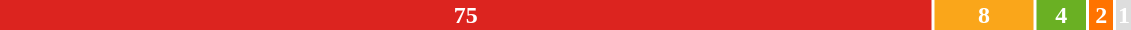<table style="width:60%; text-align:center;">
<tr style="color:white;">
<td style="background:#DC241f; width:83.3%;"><strong>75</strong></td>
<td style="background:#FAA61A; width:8.9%;"><strong>8</strong></td>
<td style="background:#6AB023; width:4.4%;"><strong>4</strong></td>
<td style="background:#FF7300; width:2.2%;"><strong>2</strong></td>
<td style="background:#DDDDDD; width:1.1%;"><strong>1</strong></td>
</tr>
<tr>
<td><span></span></td>
<td><span></span></td>
<td><span></span></td>
<td><span></span></td>
<td><span></span></td>
</tr>
</table>
